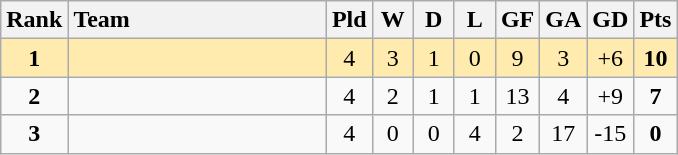<table class="wikitable" style="text-align: center;">
<tr>
<th width=30>Rank</th>
<th width=165 style="text-align:left;">Team</th>
<th width=20>Pld</th>
<th width=20>W</th>
<th width=20>D</th>
<th width=20>L</th>
<th width=20>GF</th>
<th width=20>GA</th>
<th width=20>GD</th>
<th width=20>Pts</th>
</tr>
<tr style="background:#ffebad;">
<td><strong>1</strong></td>
<td style="text-align:left;"></td>
<td>4</td>
<td>3</td>
<td>1</td>
<td>0</td>
<td>9</td>
<td>3</td>
<td>+6</td>
<td><strong>10</strong></td>
</tr>
<tr>
<td><strong>2</strong></td>
<td style="text-align:left;"></td>
<td>4</td>
<td>2</td>
<td>1</td>
<td>1</td>
<td>13</td>
<td>4</td>
<td>+9</td>
<td><strong>7</strong></td>
</tr>
<tr>
<td><strong>3</strong></td>
<td style="text-align:left;"></td>
<td>4</td>
<td>0</td>
<td>0</td>
<td>4</td>
<td>2</td>
<td>17</td>
<td>-15</td>
<td><strong>0</strong></td>
</tr>
</table>
